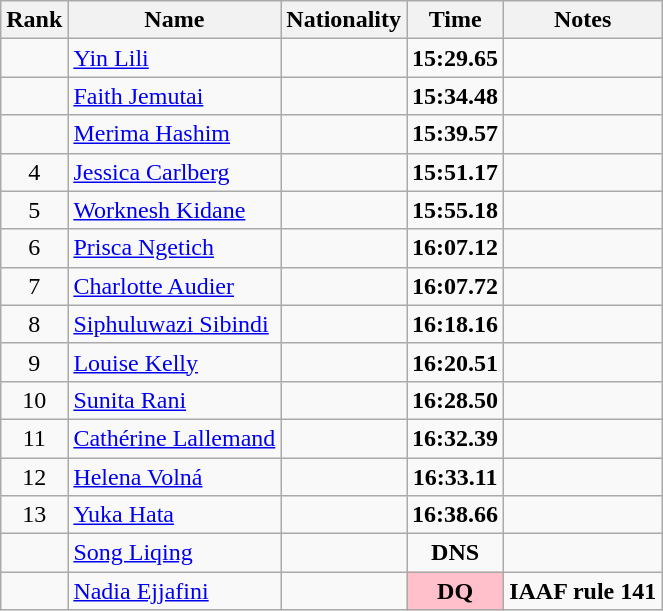<table class="wikitable sortable" style="text-align:center">
<tr>
<th>Rank</th>
<th>Name</th>
<th>Nationality</th>
<th>Time</th>
<th>Notes</th>
</tr>
<tr>
<td></td>
<td align=left><a href='#'>Yin Lili</a></td>
<td align=left></td>
<td><strong>15:29.65</strong></td>
<td></td>
</tr>
<tr>
<td></td>
<td align=left><a href='#'>Faith Jemutai</a></td>
<td align=left></td>
<td><strong>15:34.48</strong></td>
<td></td>
</tr>
<tr>
<td></td>
<td align=left><a href='#'>Merima Hashim</a></td>
<td align=left></td>
<td><strong>15:39.57</strong></td>
<td></td>
</tr>
<tr>
<td>4</td>
<td align=left><a href='#'>Jessica Carlberg</a></td>
<td align=left></td>
<td><strong>15:51.17</strong></td>
<td></td>
</tr>
<tr>
<td>5</td>
<td align=left><a href='#'>Worknesh Kidane</a></td>
<td align=left></td>
<td><strong>15:55.18</strong></td>
<td></td>
</tr>
<tr>
<td>6</td>
<td align=left><a href='#'>Prisca Ngetich</a></td>
<td align=left></td>
<td><strong>16:07.12</strong></td>
<td></td>
</tr>
<tr>
<td>7</td>
<td align=left><a href='#'>Charlotte Audier</a></td>
<td align=left></td>
<td><strong>16:07.72</strong></td>
<td></td>
</tr>
<tr>
<td>8</td>
<td align=left><a href='#'>Siphuluwazi Sibindi</a></td>
<td align=left></td>
<td><strong>16:18.16</strong></td>
<td></td>
</tr>
<tr>
<td>9</td>
<td align=left><a href='#'>Louise Kelly</a></td>
<td align=left></td>
<td><strong>16:20.51</strong></td>
<td></td>
</tr>
<tr>
<td>10</td>
<td align=left><a href='#'>Sunita Rani</a></td>
<td align=left></td>
<td><strong>16:28.50</strong></td>
<td></td>
</tr>
<tr>
<td>11</td>
<td align=left><a href='#'>Cathérine Lallemand</a></td>
<td align=left></td>
<td><strong>16:32.39</strong></td>
<td></td>
</tr>
<tr>
<td>12</td>
<td align=left><a href='#'>Helena Volná</a></td>
<td align=left></td>
<td><strong>16:33.11</strong></td>
<td></td>
</tr>
<tr>
<td>13</td>
<td align=left><a href='#'>Yuka Hata</a></td>
<td align=left></td>
<td><strong>16:38.66</strong></td>
<td></td>
</tr>
<tr>
<td></td>
<td align=left><a href='#'>Song Liqing</a></td>
<td align=left></td>
<td><strong>DNS</strong></td>
<td></td>
</tr>
<tr>
<td></td>
<td align=left><a href='#'>Nadia Ejjafini</a></td>
<td align=left></td>
<td bgcolor=pink><strong>DQ</strong></td>
<td><strong>IAAF rule 141</strong></td>
</tr>
</table>
